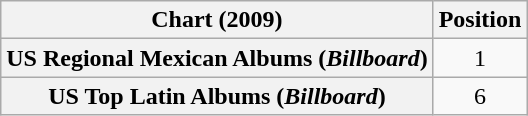<table class="wikitable sortable plainrowheaders" style="text-align:center">
<tr>
<th scope="col">Chart (2009)</th>
<th scope="col">Position</th>
</tr>
<tr>
<th scope="row">US Regional Mexican Albums (<em>Billboard</em>)</th>
<td>1</td>
</tr>
<tr>
<th scope="row">US Top Latin Albums (<em>Billboard</em>)</th>
<td>6</td>
</tr>
</table>
